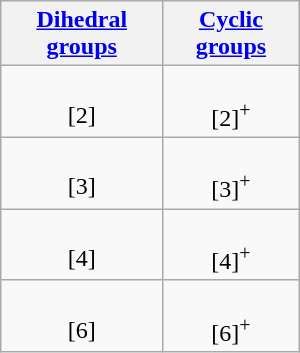<table class=wikitable align=right width=200>
<tr>
<th><a href='#'>Dihedral groups</a></th>
<th><a href='#'>Cyclic groups</a></th>
</tr>
<tr align=center>
<td><br>[2]</td>
<td><br>[2]<sup>+</sup></td>
</tr>
<tr align=center>
<td><br>[3]</td>
<td><br>[3]<sup>+</sup></td>
</tr>
<tr align=center>
<td><br>[4]</td>
<td><br>[4]<sup>+</sup></td>
</tr>
<tr align=center>
<td><br>[6]</td>
<td><br>[6]<sup>+</sup></td>
</tr>
</table>
